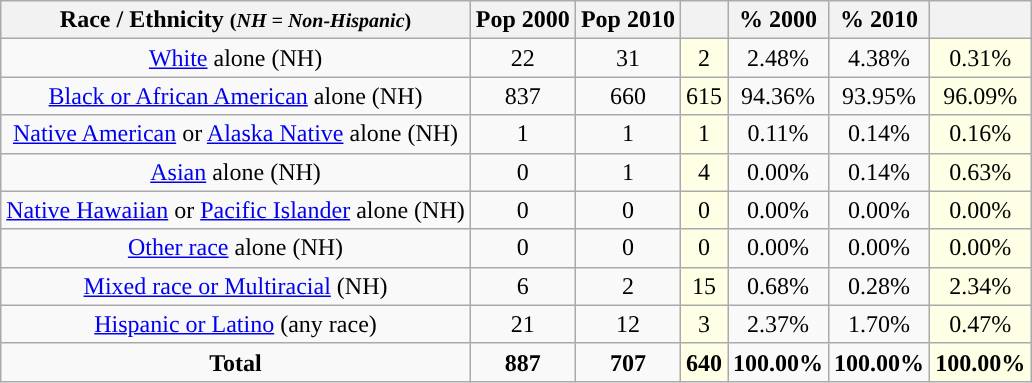<table class="wikitable"  style="text-align:center;">
<tr>
<th>Race / Ethnicity <small>(<em>NH = Non-Hispanic</em>)</small></th>
<th>Pop 2000</th>
<th>Pop 2010</th>
<th></th>
<th>% 2000</th>
<th>% 2010</th>
<th></th>
</tr>
<tr>
<td><a href='#'>White</a> alone (NH)</td>
<td>22</td>
<td>31</td>
<td style='background: #ffffe6;'>2</td>
<td>2.48%</td>
<td>4.38%</td>
<td style='background: #ffffe6;'>0.31%</td>
</tr>
<tr>
<td><a href='#'>Black or African American</a> alone (NH)</td>
<td>837</td>
<td>660</td>
<td style='background: #ffffe6;'>615</td>
<td>94.36%</td>
<td>93.95%</td>
<td style='background: #ffffe6;'>96.09%</td>
</tr>
<tr>
<td><a href='#'>Native American</a> or <a href='#'>Alaska Native</a> alone (NH)</td>
<td>1</td>
<td>1</td>
<td style='background: #ffffe6;'>1</td>
<td>0.11%</td>
<td>0.14%</td>
<td style='background: #ffffe6;'>0.16%</td>
</tr>
<tr>
<td><a href='#'>Asian</a> alone (NH)</td>
<td>0</td>
<td>1</td>
<td style='background: #ffffe6;'>4</td>
<td>0.00%</td>
<td>0.14%</td>
<td style='background: #ffffe6;'>0.63%</td>
</tr>
<tr>
<td><a href='#'>Native Hawaiian</a> or <a href='#'>Pacific Islander</a> alone (NH)</td>
<td>0</td>
<td>0</td>
<td style='background: #ffffe6;'>0</td>
<td>0.00%</td>
<td>0.00%</td>
<td style='background: #ffffe6;'>0.00%</td>
</tr>
<tr>
<td><a href='#'>Other race</a> alone (NH)</td>
<td>0</td>
<td>0</td>
<td style='background: #ffffe6;'>0</td>
<td>0.00%</td>
<td>0.00%</td>
<td style='background: #ffffe6;'>0.00%</td>
</tr>
<tr>
<td><a href='#'>Mixed race or Multiracial</a> (NH)</td>
<td>6</td>
<td>2</td>
<td style='background: #ffffe6;'>15</td>
<td>0.68%</td>
<td>0.28%</td>
<td style='background: #ffffe6;'>2.34%</td>
</tr>
<tr>
<td><a href='#'>Hispanic or Latino</a> (any race)</td>
<td>21</td>
<td>12</td>
<td style='background: #ffffe6;'>3</td>
<td>2.37%</td>
<td>1.70%</td>
<td style='background: #ffffe6;'>0.47%</td>
</tr>
<tr>
<td><strong>Total</strong></td>
<td><strong>887</strong></td>
<td><strong>707</strong></td>
<td style='background: #ffffe6;'><strong>640</strong></td>
<td><strong>100.00%</strong></td>
<td><strong>100.00%</strong></td>
<td style='background: #ffffe6;'><strong>100.00%</strong></td>
</tr>
</table>
